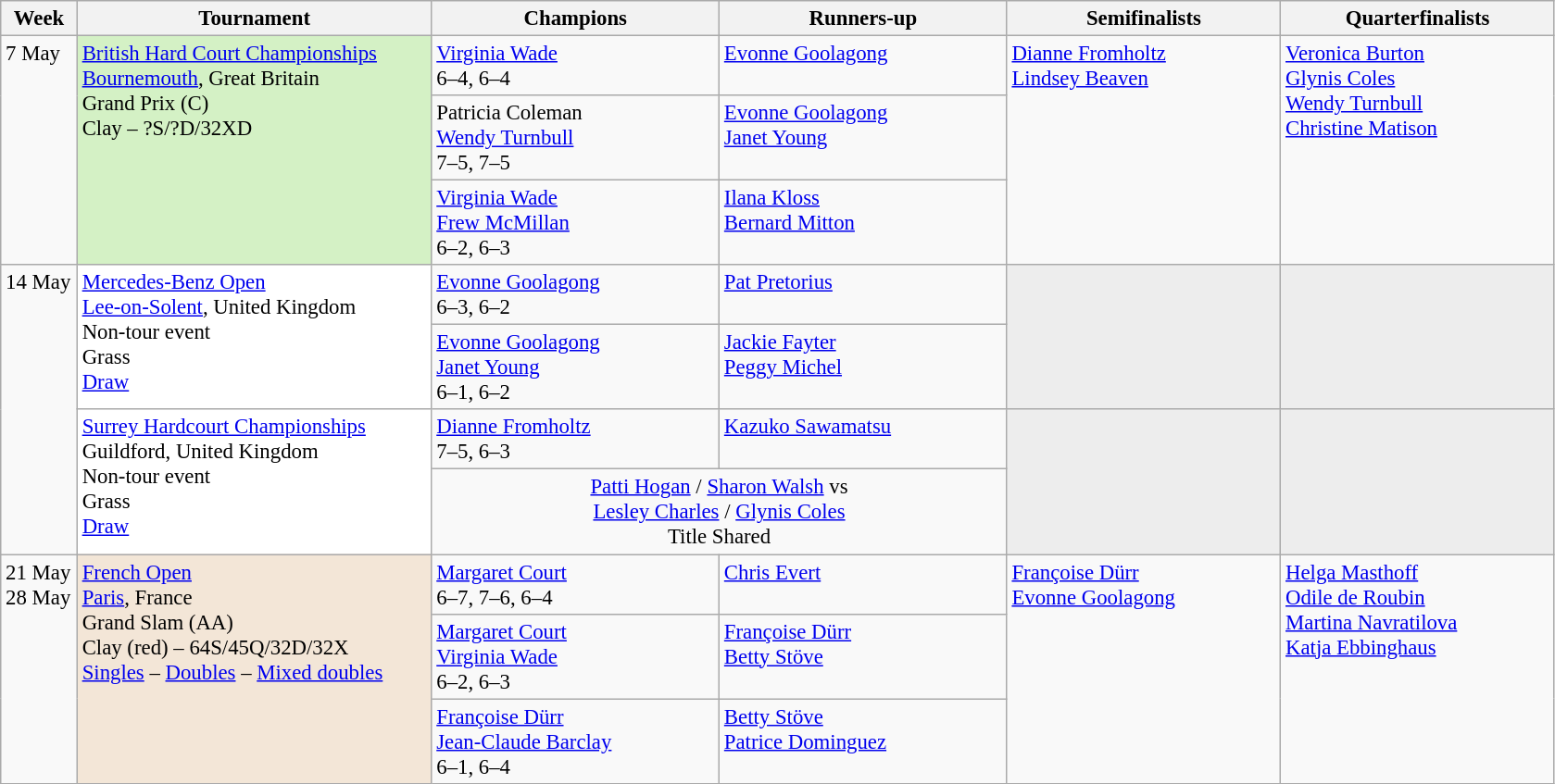<table class=wikitable style=font-size:95%>
<tr>
<th style="width:48px;">Week</th>
<th style="width:248px;">Tournament</th>
<th style="width:200px;">Champions</th>
<th style="width:200px;">Runners-up</th>
<th style="width:190px;">Semifinalists</th>
<th style="width:190px;">Quarterfinalists</th>
</tr>
<tr valign=top>
<td rowspan=3>7 May</td>
<td style="background:#D4F1C5;" rowspan="3"><a href='#'>British Hard Court Championships</a> <br> <a href='#'>Bournemouth</a>, Great Britain <br>Grand Prix (C) <br>Clay – ?S/?D/32XD</td>
<td> <a href='#'>Virginia Wade</a> <br> 6–4, 6–4</td>
<td> <a href='#'>Evonne Goolagong</a></td>
<td rowspan=3> <a href='#'>Dianne Fromholtz</a> <br>  <a href='#'>Lindsey Beaven</a></td>
<td rowspan=3> <a href='#'>Veronica Burton</a> <br>  <a href='#'>Glynis Coles</a> <br>  <a href='#'>Wendy Turnbull</a> <br>  <a href='#'>Christine Matison</a></td>
</tr>
<tr valign=top>
<td> Patricia Coleman <br>  <a href='#'>Wendy Turnbull</a> <br> 7–5, 7–5</td>
<td> <a href='#'>Evonne Goolagong</a> <br>  <a href='#'>Janet Young</a></td>
</tr>
<tr valign=top>
<td> <a href='#'>Virginia Wade</a> <br>  <a href='#'>Frew McMillan</a> <br> 6–2, 6–3</td>
<td> <a href='#'>Ilana Kloss</a> <br>  <a href='#'>Bernard Mitton</a></td>
</tr>
<tr valign=top>
<td rowspan=4>14 May</td>
<td style="background:#fff;" rowspan="2"><a href='#'>Mercedes-Benz Open</a><br> <a href='#'>Lee-on-Solent</a>, United Kingdom<br>Non-tour event<br>Grass<br><a href='#'>Draw</a></td>
<td> <a href='#'>Evonne Goolagong</a><br>6–3, 6–2</td>
<td> <a href='#'>Pat Pretorius</a></td>
<td rowspan=2 style="background:#ededed;"></td>
<td rowspan=2 style="background:#ededed;"></td>
</tr>
<tr valign=top>
<td> <a href='#'>Evonne Goolagong</a> <br>  <a href='#'>Janet Young</a><br>6–1, 6–2</td>
<td> <a href='#'>Jackie Fayter</a> <br>  <a href='#'>Peggy Michel</a></td>
</tr>
<tr valign=top>
<td style="background:#fff;" rowspan="2"><a href='#'>Surrey Hardcourt Championships</a><br> Guildford, United Kingdom<br>Non-tour event<br>Grass<br><a href='#'>Draw</a></td>
<td> <a href='#'>Dianne Fromholtz</a><br>7–5, 6–3</td>
<td> <a href='#'>Kazuko Sawamatsu</a></td>
<td rowspan=2 style="background:#ededed;"></td>
<td rowspan=2 style="background:#ededed;"></td>
</tr>
<tr valign=top>
<td colspan=2 align=center> <a href='#'>Patti Hogan</a> /  <a href='#'>Sharon Walsh</a> vs<br>  <a href='#'>Lesley Charles</a> /  <a href='#'>Glynis Coles</a><br>Title Shared</td>
</tr>
<tr valign=top>
<td rowspan=3>21 May<br>28 May</td>
<td bgcolor=#F3E6D7 rowspan=3><a href='#'>French Open</a><br><a href='#'>Paris</a>, France<br>Grand Slam (AA) <br>Clay (red) – 64S/45Q/32D/32X<br><a href='#'>Singles</a> – <a href='#'>Doubles</a> – <a href='#'>Mixed doubles</a></td>
<td> <a href='#'>Margaret Court</a><br>6–7, 7–6, 6–4</td>
<td> <a href='#'>Chris Evert</a></td>
<td rowspan=3> <a href='#'>Françoise Dürr</a><br> <a href='#'>Evonne Goolagong</a></td>
<td rowspan=3> <a href='#'>Helga Masthoff</a><br> <a href='#'>Odile de Roubin</a><br> <a href='#'>Martina Navratilova</a><br> <a href='#'>Katja Ebbinghaus</a></td>
</tr>
<tr valign=top>
<td> <a href='#'>Margaret Court</a> <br>  <a href='#'>Virginia Wade</a><br>6–2, 6–3</td>
<td> <a href='#'>Françoise Dürr</a><br> <a href='#'>Betty Stöve</a></td>
</tr>
<tr valign=top>
<td> <a href='#'>Françoise Dürr</a> <br>  <a href='#'>Jean-Claude Barclay</a><br>6–1, 6–4</td>
<td> <a href='#'>Betty Stöve</a> <br>  <a href='#'>Patrice Dominguez</a></td>
</tr>
</table>
